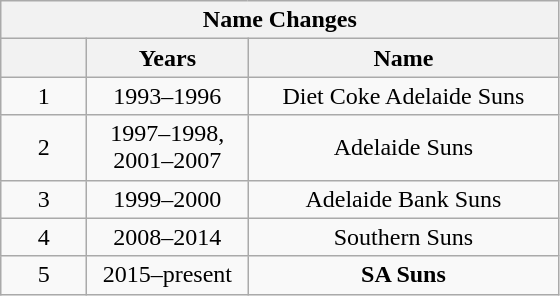<table class="wikitable" style="text-align: center;">
<tr>
<th colspan=3><strong>Name Changes</strong></th>
</tr>
<tr>
<th style="width: 50px;"></th>
<th style="width: 100px;">Years</th>
<th style="width: 200px;">Name</th>
</tr>
<tr>
<td>1</td>
<td>1993–1996</td>
<td>Diet Coke Adelaide Suns</td>
</tr>
<tr>
<td>2</td>
<td>1997–1998,<br>2001–2007</td>
<td>Adelaide Suns</td>
</tr>
<tr>
<td>3</td>
<td>1999–2000</td>
<td>Adelaide Bank Suns</td>
</tr>
<tr>
<td>4</td>
<td>2008–2014</td>
<td>Southern Suns</td>
</tr>
<tr>
<td>5</td>
<td>2015–present</td>
<td><strong>SA Suns</strong></td>
</tr>
</table>
